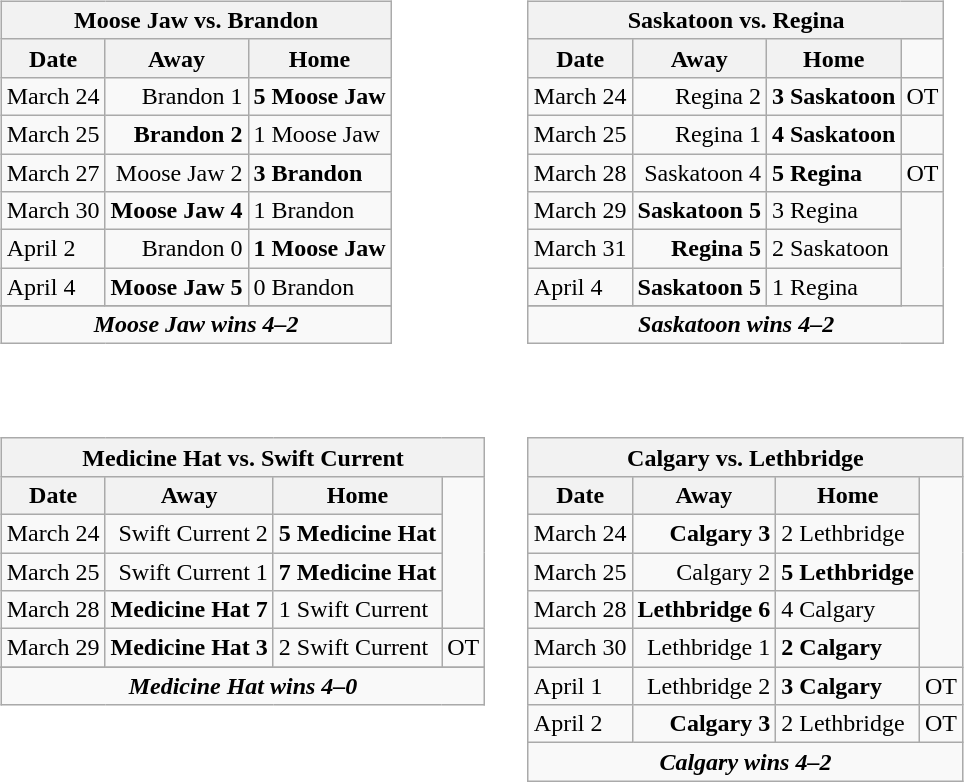<table cellspacing="10">
<tr>
<td valign="top"><br><table class="wikitable">
<tr>
<th bgcolor="#DDDDDD" colspan="4">Moose Jaw vs. Brandon</th>
</tr>
<tr>
<th>Date</th>
<th>Away</th>
<th>Home</th>
</tr>
<tr>
<td>March 24</td>
<td align="right">Brandon 1</td>
<td><strong>5 Moose Jaw</strong></td>
</tr>
<tr>
<td>March 25</td>
<td align="right"><strong>Brandon 2</strong></td>
<td>1 Moose Jaw</td>
</tr>
<tr>
<td>March 27</td>
<td align="right">Moose Jaw 2</td>
<td><strong>3 Brandon</strong></td>
</tr>
<tr>
<td>March 30</td>
<td align="right"><strong>Moose Jaw 4</strong></td>
<td>1 Brandon</td>
</tr>
<tr>
<td>April 2</td>
<td align="right">Brandon 0</td>
<td><strong>1 Moose Jaw</strong></td>
</tr>
<tr>
<td>April 4</td>
<td align="right"><strong>Moose Jaw 5</strong></td>
<td>0 Brandon</td>
</tr>
<tr>
</tr>
<tr align="center">
<td colspan="4"><strong><em>Moose Jaw wins 4–2</em></strong></td>
</tr>
</table>
</td>
<td valign="top"><br><table class="wikitable">
<tr>
<th bgcolor="#DDDDDD" colspan="4">Saskatoon vs. Regina</th>
</tr>
<tr>
<th>Date</th>
<th>Away</th>
<th>Home</th>
</tr>
<tr>
<td>March 24</td>
<td align="right">Regina 2</td>
<td><strong>3 Saskatoon</strong></td>
<td>OT</td>
</tr>
<tr>
<td>March 25</td>
<td align="right">Regina 1</td>
<td><strong>4 Saskatoon</strong></td>
</tr>
<tr>
<td>March 28</td>
<td align="right">Saskatoon 4</td>
<td><strong>5 Regina</strong></td>
<td>OT</td>
</tr>
<tr>
<td>March 29</td>
<td align="right"><strong>Saskatoon 5</strong></td>
<td>3 Regina</td>
</tr>
<tr>
<td>March 31</td>
<td align="right"><strong>Regina 5</strong></td>
<td>2 Saskatoon</td>
</tr>
<tr>
<td>April 4</td>
<td align="right"><strong>Saskatoon 5</strong></td>
<td>1 Regina</td>
</tr>
<tr>
</tr>
<tr align="center">
<td colspan="4"><strong><em>Saskatoon wins 4–2</em></strong></td>
</tr>
</table>
</td>
</tr>
<tr>
<td valign="top"><br><table class="wikitable">
<tr>
<th bgcolor="#DDDDDD" colspan="4">Medicine Hat vs. Swift Current</th>
</tr>
<tr>
<th>Date</th>
<th>Away</th>
<th>Home</th>
</tr>
<tr>
<td>March 24</td>
<td align="right">Swift Current 2</td>
<td><strong>5 Medicine Hat</strong></td>
</tr>
<tr>
<td>March 25</td>
<td align="right">Swift Current 1</td>
<td><strong>7 Medicine Hat</strong></td>
</tr>
<tr>
<td>March 28</td>
<td align="right"><strong>Medicine Hat 7</strong></td>
<td>1 Swift Current</td>
</tr>
<tr>
<td>March 29</td>
<td align="right"><strong>Medicine Hat 3</strong></td>
<td>2 Swift Current</td>
<td>OT</td>
</tr>
<tr>
</tr>
<tr align="center">
<td colspan="4"><strong><em>Medicine Hat wins 4–0</em></strong></td>
</tr>
</table>
</td>
<td valign="top"><br><table class="wikitable">
<tr>
<th bgcolor="#DDDDDD" colspan="4">Calgary vs. Lethbridge</th>
</tr>
<tr>
<th>Date</th>
<th>Away</th>
<th>Home</th>
</tr>
<tr>
<td>March 24</td>
<td align="right"><strong>Calgary 3</strong></td>
<td>2 Lethbridge</td>
</tr>
<tr>
<td>March 25</td>
<td align="right">Calgary 2</td>
<td><strong>5 Lethbridge</strong></td>
</tr>
<tr>
<td>March 28</td>
<td align="right"><strong>Lethbridge 6</strong></td>
<td>4 Calgary</td>
</tr>
<tr>
<td>March 30</td>
<td align="right">Lethbridge 1</td>
<td><strong>2 Calgary</strong></td>
</tr>
<tr>
<td>April 1</td>
<td align="right">Lethbridge 2</td>
<td><strong> 3 Calgary</strong></td>
<td>OT</td>
</tr>
<tr>
<td>April 2</td>
<td align="right"><strong>Calgary 3</strong></td>
<td>2 Lethbridge</td>
<td>OT</td>
</tr>
<tr align="center">
<td colspan="4"><strong><em>Calgary wins 4–2</em></strong></td>
</tr>
</table>
</td>
</tr>
</table>
